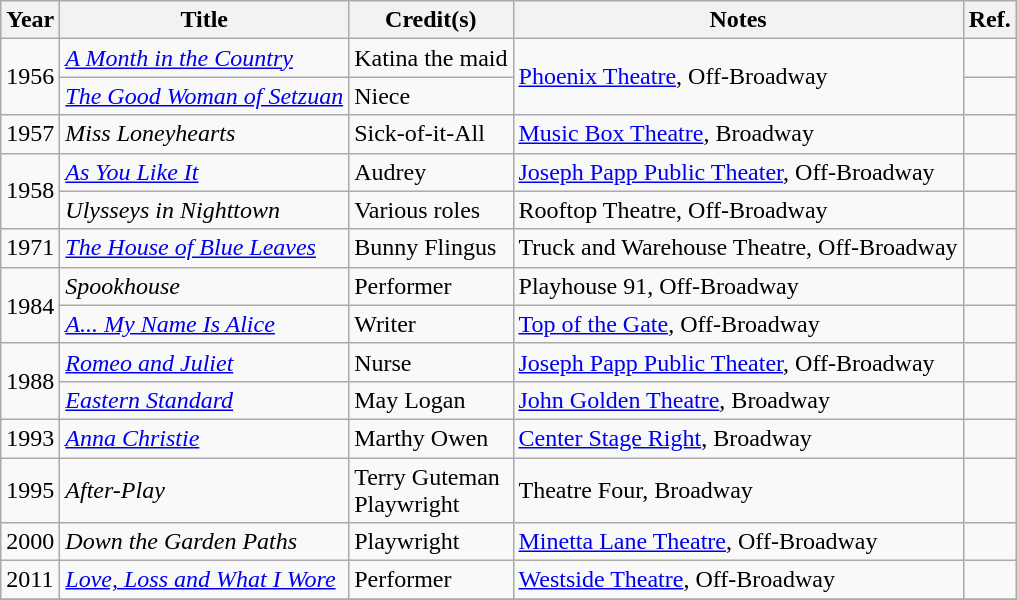<table class="wikitable sortable">
<tr>
<th scope="col">Year</th>
<th scope="col">Title</th>
<th scope="col">Credit(s)</th>
<th scope="col" class="unsortable">Notes</th>
<th scope="col">Ref.</th>
</tr>
<tr>
<td rowspan="2">1956</td>
<td><em><a href='#'>A Month in the Country</a></em></td>
<td>Katina the maid</td>
<td rowspan=2><a href='#'>Phoenix Theatre</a>, Off-Broadway</td>
<td></td>
</tr>
<tr>
<td><em><a href='#'>The Good Woman of Setzuan</a></em></td>
<td>Niece</td>
<td></td>
</tr>
<tr>
<td>1957</td>
<td><em>Miss Loneyhearts</em></td>
<td>Sick-of-it-All</td>
<td><a href='#'>Music Box Theatre</a>, Broadway</td>
<td></td>
</tr>
<tr>
<td rowspan="2">1958</td>
<td><em><a href='#'>As You Like It</a></em></td>
<td>Audrey</td>
<td><a href='#'>Joseph Papp Public Theater</a>, Off-Broadway</td>
<td></td>
</tr>
<tr>
<td><em>Ulysseys in Nighttown</em></td>
<td>Various roles</td>
<td>Rooftop Theatre, Off-Broadway</td>
<td></td>
</tr>
<tr>
<td>1971</td>
<td><em><a href='#'>The House of Blue Leaves</a></em></td>
<td>Bunny Flingus</td>
<td>Truck and Warehouse Theatre, Off-Broadway</td>
<td></td>
</tr>
<tr>
<td rowspan="2">1984</td>
<td><em>Spookhouse</em></td>
<td>Performer</td>
<td>Playhouse 91, Off-Broadway</td>
<td></td>
</tr>
<tr>
<td><em><a href='#'>A... My Name Is Alice</a></em></td>
<td>Writer</td>
<td><a href='#'>Top of the Gate</a>, Off-Broadway</td>
<td></td>
</tr>
<tr>
<td rowspan="2">1988</td>
<td><em><a href='#'>Romeo and Juliet</a></em></td>
<td>Nurse</td>
<td><a href='#'>Joseph Papp Public Theater</a>, Off-Broadway</td>
<td></td>
</tr>
<tr>
<td><em><a href='#'>Eastern Standard</a></em></td>
<td>May Logan</td>
<td><a href='#'>John Golden Theatre</a>, Broadway</td>
<td></td>
</tr>
<tr>
<td>1993</td>
<td><em><a href='#'>Anna Christie</a></em></td>
<td>Marthy Owen</td>
<td><a href='#'>Center Stage Right</a>, Broadway</td>
<td></td>
</tr>
<tr>
<td>1995</td>
<td><em>After-Play</em></td>
<td>Terry Guteman <br> Playwright</td>
<td>Theatre Four, Broadway</td>
<td></td>
</tr>
<tr>
<td>2000</td>
<td><em>Down the Garden Paths</em></td>
<td>Playwright</td>
<td><a href='#'>Minetta Lane Theatre</a>, Off-Broadway</td>
<td></td>
</tr>
<tr>
<td>2011</td>
<td><em><a href='#'>Love, Loss and What I Wore</a></em></td>
<td>Performer</td>
<td><a href='#'>Westside Theatre</a>, Off-Broadway</td>
<td></td>
</tr>
<tr>
</tr>
</table>
